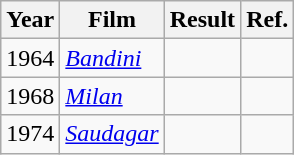<table class="wikitable">
<tr>
<th>Year</th>
<th>Film</th>
<th>Result</th>
<th>Ref.</th>
</tr>
<tr>
<td>1964</td>
<td><em><a href='#'>Bandini</a></em></td>
<td></td>
<td></td>
</tr>
<tr>
<td>1968</td>
<td><em><a href='#'>Milan</a></em></td>
<td></td>
<td></td>
</tr>
<tr>
<td>1974</td>
<td><em><a href='#'>Saudagar</a></em></td>
<td></td>
<td></td>
</tr>
</table>
